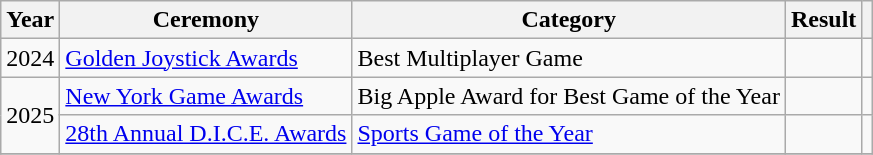<table class="wikitable plainrowheaders sortable" width="auto">
<tr>
<th scope="col">Year</th>
<th scope="col">Ceremony</th>
<th scope="col">Category</th>
<th scope="col">Result</th>
<th scope="col" class="unsortable"></th>
</tr>
<tr>
<td style="text-align:center;">2024</td>
<td><a href='#'>Golden Joystick Awards</a></td>
<td>Best Multiplayer Game</td>
<td></td>
<td style="text-align:center;"></td>
</tr>
<tr>
<td rowspan="2" style="text-align:center;">2025</td>
<td><a href='#'>New York Game Awards</a></td>
<td>Big Apple Award for Best Game of the Year</td>
<td></td>
<td style="text-align:center;"></td>
</tr>
<tr>
<td><a href='#'>28th Annual D.I.C.E. Awards</a></td>
<td><a href='#'>Sports Game of the Year</a></td>
<td></td>
<td style="text-align:center;"></td>
</tr>
<tr>
</tr>
</table>
